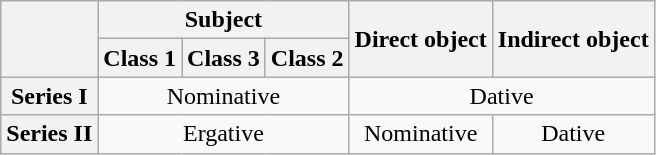<table class="wikitable" style="text-align:center;white-space:nowrap">
<tr>
<th rowspan="2"></th>
<th colspan="3">Subject</th>
<th rowspan="2">Direct object</th>
<th rowspan="2">Indirect object</th>
</tr>
<tr>
<th>Class 1</th>
<th>Class 3</th>
<th>Class 2</th>
</tr>
<tr>
<th>Series I</th>
<td colspan="3">Nominative</td>
<td colspan="2">Dative</td>
</tr>
<tr>
<th>Series II</th>
<td colspan="3">Ergative</td>
<td>Nominative</td>
<td>Dative</td>
</tr>
</table>
